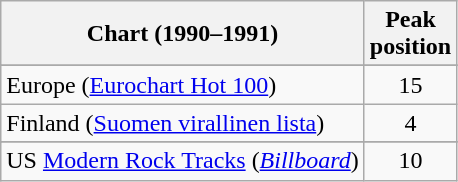<table class="wikitable sortable">
<tr>
<th>Chart (1990–1991)</th>
<th>Peak<br>position</th>
</tr>
<tr>
</tr>
<tr>
</tr>
<tr>
<td>Europe (<a href='#'>Eurochart Hot 100</a>)</td>
<td align="center">15</td>
</tr>
<tr>
<td>Finland (<a href='#'>Suomen virallinen lista</a>)</td>
<td align="center">4</td>
</tr>
<tr>
</tr>
<tr>
</tr>
<tr>
</tr>
<tr>
</tr>
<tr>
</tr>
<tr>
</tr>
<tr>
</tr>
<tr>
<td>US <a href='#'>Modern Rock Tracks</a> (<em><a href='#'>Billboard</a></em>)</td>
<td align="center">10</td>
</tr>
</table>
